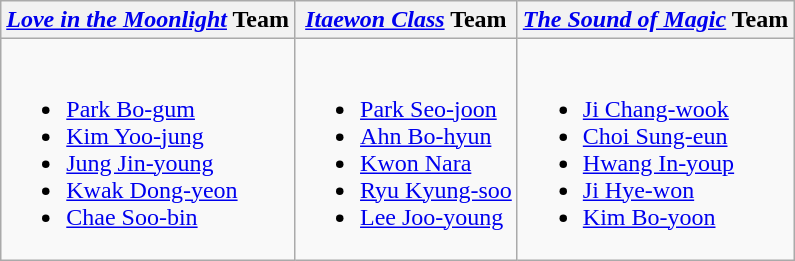<table class="wikitable plainrowheaders">
<tr>
<th scope="col"><em><a href='#'>Love in the Moonlight</a></em> Team</th>
<th scope="col"><em><a href='#'>Itaewon Class</a></em> Team</th>
<th scope="col"><em><a href='#'>The Sound of Magic</a></em> Team</th>
</tr>
<tr>
<td><br><ul><li><a href='#'>Park Bo-gum</a></li><li><a href='#'>Kim Yoo-jung</a></li><li><a href='#'>Jung Jin-young</a></li><li><a href='#'>Kwak Dong-yeon</a></li><li><a href='#'>Chae Soo-bin</a></li></ul></td>
<td><br><ul><li><a href='#'>Park Seo-joon</a></li><li><a href='#'>Ahn Bo-hyun</a></li><li><a href='#'>Kwon Nara</a></li><li><a href='#'>Ryu Kyung-soo</a></li><li><a href='#'>Lee Joo-young</a></li></ul></td>
<td><br><ul><li><a href='#'>Ji Chang-wook</a></li><li><a href='#'>Choi Sung-eun</a></li><li><a href='#'>Hwang In-youp</a></li><li><a href='#'>Ji Hye-won</a></li><li><a href='#'>Kim Bo-yoon</a></li></ul></td>
</tr>
</table>
